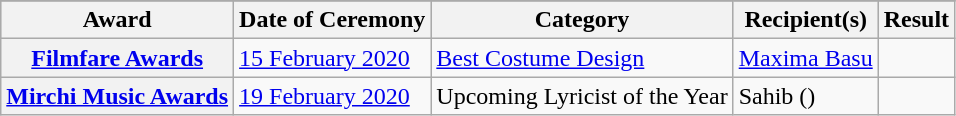<table class="wikitable sortable">
<tr style="background:#ccc; text-align:center;">
</tr>
<tr style="background:#ccc; text-align:center;">
<th>Award</th>
<th>Date of Ceremony</th>
<th>Category</th>
<th>Recipient(s)</th>
<th>Result</th>
</tr>
<tr>
<th><a href='#'>Filmfare Awards</a></th>
<td><a href='#'>15 February 2020</a></td>
<td><a href='#'>Best Costume Design</a></td>
<td><a href='#'>Maxima Basu</a></td>
<td></td>
</tr>
<tr>
<th><a href='#'>Mirchi Music Awards</a></th>
<td><a href='#'>19 February 2020</a></td>
<td>Upcoming Lyricist of the Year</td>
<td>Sahib ()</td>
<td></td>
</tr>
</table>
